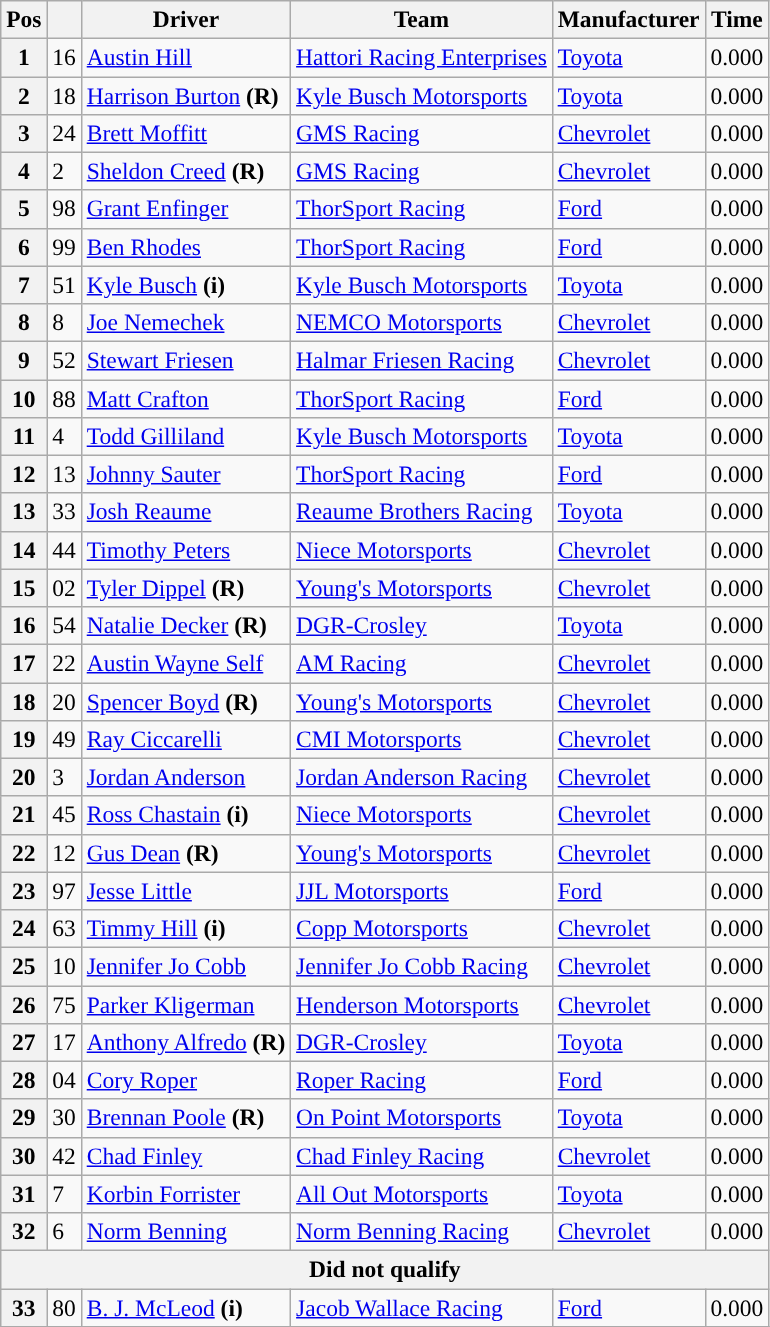<table class="wikitable" style="font-size:98%">
<tr>
<th>Pos</th>
<th></th>
<th>Driver</th>
<th>Team</th>
<th>Manufacturer</th>
<th>Time</th>
</tr>
<tr>
<th>1</th>
<td>16</td>
<td><a href='#'>Austin Hill</a></td>
<td><a href='#'>Hattori Racing Enterprises</a></td>
<td><a href='#'>Toyota</a></td>
<td>0.000</td>
</tr>
<tr>
<th>2</th>
<td>18</td>
<td><a href='#'>Harrison Burton</a> <strong>(R)</strong></td>
<td><a href='#'>Kyle Busch Motorsports</a></td>
<td><a href='#'>Toyota</a></td>
<td>0.000</td>
</tr>
<tr>
<th>3</th>
<td>24</td>
<td><a href='#'>Brett Moffitt</a></td>
<td><a href='#'>GMS Racing</a></td>
<td><a href='#'>Chevrolet</a></td>
<td>0.000</td>
</tr>
<tr>
<th>4</th>
<td>2</td>
<td><a href='#'>Sheldon Creed</a> <strong>(R)</strong></td>
<td><a href='#'>GMS Racing</a></td>
<td><a href='#'>Chevrolet</a></td>
<td>0.000</td>
</tr>
<tr>
<th>5</th>
<td>98</td>
<td><a href='#'>Grant Enfinger</a></td>
<td><a href='#'>ThorSport Racing</a></td>
<td><a href='#'>Ford</a></td>
<td>0.000</td>
</tr>
<tr>
<th>6</th>
<td>99</td>
<td><a href='#'>Ben Rhodes</a></td>
<td><a href='#'>ThorSport Racing</a></td>
<td><a href='#'>Ford</a></td>
<td>0.000</td>
</tr>
<tr>
<th>7</th>
<td>51</td>
<td><a href='#'>Kyle Busch</a> <strong>(i)</strong></td>
<td><a href='#'>Kyle Busch Motorsports</a></td>
<td><a href='#'>Toyota</a></td>
<td>0.000</td>
</tr>
<tr>
<th>8</th>
<td>8</td>
<td><a href='#'>Joe Nemechek</a></td>
<td><a href='#'>NEMCO Motorsports</a></td>
<td><a href='#'>Chevrolet</a></td>
<td>0.000</td>
</tr>
<tr>
<th>9</th>
<td>52</td>
<td><a href='#'>Stewart Friesen</a></td>
<td><a href='#'>Halmar Friesen Racing</a></td>
<td><a href='#'>Chevrolet</a></td>
<td>0.000</td>
</tr>
<tr>
<th>10</th>
<td>88</td>
<td><a href='#'>Matt Crafton</a></td>
<td><a href='#'>ThorSport Racing</a></td>
<td><a href='#'>Ford</a></td>
<td>0.000</td>
</tr>
<tr>
<th>11</th>
<td>4</td>
<td><a href='#'>Todd Gilliland</a></td>
<td><a href='#'>Kyle Busch Motorsports</a></td>
<td><a href='#'>Toyota</a></td>
<td>0.000</td>
</tr>
<tr>
<th>12</th>
<td>13</td>
<td><a href='#'>Johnny Sauter</a></td>
<td><a href='#'>ThorSport Racing</a></td>
<td><a href='#'>Ford</a></td>
<td>0.000</td>
</tr>
<tr>
<th>13</th>
<td>33</td>
<td><a href='#'>Josh Reaume</a></td>
<td><a href='#'>Reaume Brothers Racing</a></td>
<td><a href='#'>Toyota</a></td>
<td>0.000</td>
</tr>
<tr>
<th>14</th>
<td>44</td>
<td><a href='#'>Timothy Peters</a></td>
<td><a href='#'>Niece Motorsports</a></td>
<td><a href='#'>Chevrolet</a></td>
<td>0.000</td>
</tr>
<tr>
<th>15</th>
<td>02</td>
<td><a href='#'>Tyler Dippel</a> <strong>(R)</strong></td>
<td><a href='#'>Young's Motorsports</a></td>
<td><a href='#'>Chevrolet</a></td>
<td>0.000</td>
</tr>
<tr>
<th>16</th>
<td>54</td>
<td><a href='#'>Natalie Decker</a> <strong>(R)</strong></td>
<td><a href='#'>DGR-Crosley</a></td>
<td><a href='#'>Toyota</a></td>
<td>0.000</td>
</tr>
<tr>
<th>17</th>
<td>22</td>
<td><a href='#'>Austin Wayne Self</a></td>
<td><a href='#'>AM Racing</a></td>
<td><a href='#'>Chevrolet</a></td>
<td>0.000</td>
</tr>
<tr>
<th>18</th>
<td>20</td>
<td><a href='#'>Spencer Boyd</a> <strong>(R)</strong></td>
<td><a href='#'>Young's Motorsports</a></td>
<td><a href='#'>Chevrolet</a></td>
<td>0.000</td>
</tr>
<tr>
<th>19</th>
<td>49</td>
<td><a href='#'>Ray Ciccarelli</a></td>
<td><a href='#'>CMI Motorsports</a></td>
<td><a href='#'>Chevrolet</a></td>
<td>0.000</td>
</tr>
<tr>
<th>20</th>
<td>3</td>
<td><a href='#'>Jordan Anderson</a></td>
<td><a href='#'>Jordan Anderson Racing</a></td>
<td><a href='#'>Chevrolet</a></td>
<td>0.000</td>
</tr>
<tr>
<th>21</th>
<td>45</td>
<td><a href='#'>Ross Chastain</a> <strong>(i)</strong></td>
<td><a href='#'>Niece Motorsports</a></td>
<td><a href='#'>Chevrolet</a></td>
<td>0.000</td>
</tr>
<tr>
<th>22</th>
<td>12</td>
<td><a href='#'>Gus Dean</a> <strong>(R)</strong></td>
<td><a href='#'>Young's Motorsports</a></td>
<td><a href='#'>Chevrolet</a></td>
<td>0.000</td>
</tr>
<tr>
<th>23</th>
<td>97</td>
<td><a href='#'>Jesse Little</a></td>
<td><a href='#'>JJL Motorsports</a></td>
<td><a href='#'>Ford</a></td>
<td>0.000</td>
</tr>
<tr>
<th>24</th>
<td>63</td>
<td><a href='#'>Timmy Hill</a> <strong>(i)</strong></td>
<td><a href='#'>Copp Motorsports</a></td>
<td><a href='#'>Chevrolet</a></td>
<td>0.000</td>
</tr>
<tr>
<th>25</th>
<td>10</td>
<td><a href='#'>Jennifer Jo Cobb</a></td>
<td><a href='#'>Jennifer Jo Cobb Racing</a></td>
<td><a href='#'>Chevrolet</a></td>
<td>0.000</td>
</tr>
<tr>
<th>26</th>
<td>75</td>
<td><a href='#'>Parker Kligerman</a></td>
<td><a href='#'>Henderson Motorsports</a></td>
<td><a href='#'>Chevrolet</a></td>
<td>0.000</td>
</tr>
<tr>
<th>27</th>
<td>17</td>
<td><a href='#'>Anthony Alfredo</a> <strong>(R)</strong></td>
<td><a href='#'>DGR-Crosley</a></td>
<td><a href='#'>Toyota</a></td>
<td>0.000</td>
</tr>
<tr>
<th>28</th>
<td>04</td>
<td><a href='#'>Cory Roper</a></td>
<td><a href='#'>Roper Racing</a></td>
<td><a href='#'>Ford</a></td>
<td>0.000</td>
</tr>
<tr>
<th>29</th>
<td>30</td>
<td><a href='#'>Brennan Poole</a> <strong>(R)</strong></td>
<td><a href='#'>On Point Motorsports</a></td>
<td><a href='#'>Toyota</a></td>
<td>0.000</td>
</tr>
<tr>
<th>30</th>
<td>42</td>
<td><a href='#'>Chad Finley</a></td>
<td><a href='#'>Chad Finley Racing</a></td>
<td><a href='#'>Chevrolet</a></td>
<td>0.000</td>
</tr>
<tr>
<th>31</th>
<td>7</td>
<td><a href='#'>Korbin Forrister</a></td>
<td><a href='#'>All Out Motorsports</a></td>
<td><a href='#'>Toyota</a></td>
<td>0.000</td>
</tr>
<tr>
<th>32</th>
<td>6</td>
<td><a href='#'>Norm Benning</a></td>
<td><a href='#'>Norm Benning Racing</a></td>
<td><a href='#'>Chevrolet</a></td>
<td>0.000</td>
</tr>
<tr>
<th colspan="6">Did not qualify</th>
</tr>
<tr>
<th>33</th>
<td>80</td>
<td><a href='#'>B. J. McLeod</a> <strong>(i)</strong></td>
<td><a href='#'>Jacob Wallace Racing</a></td>
<td><a href='#'>Ford</a></td>
<td>0.000</td>
</tr>
<tr>
</tr>
</table>
